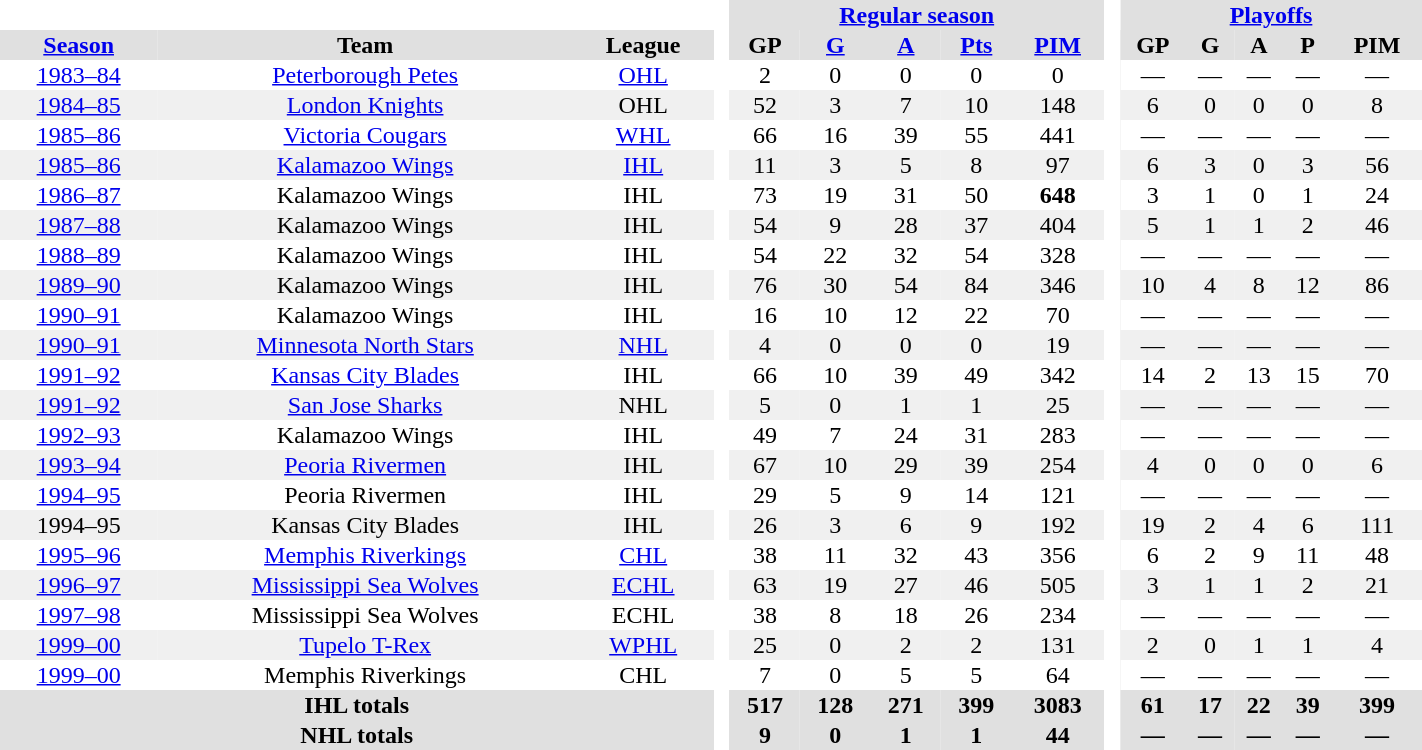<table BORDER="0" CELLPADDING="1" CELLSPACING="0" width="75%" style="text-align:center">
<tr bgcolor="#e0e0e0">
<th colspan="3" bgcolor="#ffffff"> </th>
<th rowspan="99" bgcolor="#ffffff"> </th>
<th colspan="5"><a href='#'>Regular season</a></th>
<th rowspan="99" bgcolor="#ffffff"> </th>
<th colspan="5"><a href='#'>Playoffs</a></th>
</tr>
<tr bgcolor="#e0e0e0">
<th ALIGN="center"><a href='#'>Season</a></th>
<th ALIGN="center">Team</th>
<th ALIGN="center">League</th>
<th ALIGN="center">GP</th>
<th ALIGN="center"><a href='#'>G</a></th>
<th ALIGN="center"><a href='#'>A</a></th>
<th ALIGN="center"><a href='#'>Pts</a></th>
<th ALIGN="center"><a href='#'>PIM</a></th>
<th ALIGN="center">GP</th>
<th ALIGN="center">G</th>
<th ALIGN="center">A</th>
<th ALIGN="center">P</th>
<th ALIGN="center">PIM</th>
</tr>
<tr ALIGN="center">
<td ALIGN="center"><a href='#'>1983–84</a></td>
<td ALIGN="center"><a href='#'>Peterborough Petes</a></td>
<td ALIGN="center"><a href='#'>OHL</a></td>
<td ALIGN="center">2</td>
<td ALIGN="center">0</td>
<td ALIGN="center">0</td>
<td ALIGN="center">0</td>
<td ALIGN="center">0</td>
<td ALIGN="center">—</td>
<td ALIGN="center">—</td>
<td ALIGN="center">—</td>
<td ALIGN="center">—</td>
<td ALIGN="center">—</td>
</tr>
<tr ALIGN="center"  bgcolor="#f0f0f0">
<td ALIGN="center"><a href='#'>1984–85</a></td>
<td ALIGN="center"><a href='#'>London Knights</a></td>
<td ALIGN="center">OHL</td>
<td ALIGN="center">52</td>
<td ALIGN="center">3</td>
<td ALIGN="center">7</td>
<td ALIGN="center">10</td>
<td ALIGN="center">148</td>
<td ALIGN="center">6</td>
<td ALIGN="center">0</td>
<td ALIGN="center">0</td>
<td ALIGN="center">0</td>
<td ALIGN="center">8</td>
</tr>
<tr ALIGN="center">
<td ALIGN="center"><a href='#'>1985–86</a></td>
<td ALIGN="center"><a href='#'>Victoria Cougars</a></td>
<td ALIGN="center"><a href='#'>WHL</a></td>
<td ALIGN="center">66</td>
<td ALIGN="center">16</td>
<td ALIGN="center">39</td>
<td ALIGN="center">55</td>
<td ALIGN="center">441</td>
<td ALIGN="center">—</td>
<td ALIGN="center">—</td>
<td ALIGN="center">—</td>
<td ALIGN="center">—</td>
<td ALIGN="center">—</td>
</tr>
<tr ALIGN="center"  bgcolor="#f0f0f0">
<td ALIGN="center"><a href='#'>1985–86</a></td>
<td ALIGN="center"><a href='#'>Kalamazoo Wings</a></td>
<td ALIGN="center"><a href='#'>IHL</a></td>
<td ALIGN="center">11</td>
<td ALIGN="center">3</td>
<td ALIGN="center">5</td>
<td ALIGN="center">8</td>
<td ALIGN="center">97</td>
<td ALIGN="center">6</td>
<td ALIGN="center">3</td>
<td ALIGN="center">0</td>
<td ALIGN="center">3</td>
<td ALIGN="center">56</td>
</tr>
<tr ALIGN="center">
<td ALIGN="center"><a href='#'>1986–87</a></td>
<td ALIGN="center">Kalamazoo Wings</td>
<td ALIGN="center">IHL</td>
<td ALIGN="center">73</td>
<td ALIGN="center">19</td>
<td ALIGN="center">31</td>
<td ALIGN="center">50</td>
<td ALIGN="center"><strong>648</strong></td>
<td ALIGN="center">3</td>
<td ALIGN="center">1</td>
<td ALIGN="center">0</td>
<td ALIGN="center">1</td>
<td ALIGN="center">24</td>
</tr>
<tr ALIGN="center"  bgcolor="#f0f0f0">
<td ALIGN="center"><a href='#'>1987–88</a></td>
<td ALIGN="center">Kalamazoo Wings</td>
<td ALIGN="center">IHL</td>
<td ALIGN="center">54</td>
<td ALIGN="center">9</td>
<td ALIGN="center">28</td>
<td ALIGN="center">37</td>
<td ALIGN="center">404</td>
<td ALIGN="center">5</td>
<td ALIGN="center">1</td>
<td ALIGN="center">1</td>
<td ALIGN="center">2</td>
<td ALIGN="center">46</td>
</tr>
<tr ALIGN="center">
<td ALIGN="center"><a href='#'>1988–89</a></td>
<td ALIGN="center">Kalamazoo Wings</td>
<td ALIGN="center">IHL</td>
<td ALIGN="center">54</td>
<td ALIGN="center">22</td>
<td ALIGN="center">32</td>
<td ALIGN="center">54</td>
<td ALIGN="center">328</td>
<td ALIGN="center">—</td>
<td ALIGN="center">—</td>
<td ALIGN="center">—</td>
<td ALIGN="center">—</td>
<td ALIGN="center">—</td>
</tr>
<tr ALIGN="center"  bgcolor="#f0f0f0">
<td ALIGN="center"><a href='#'>1989–90</a></td>
<td ALIGN="center">Kalamazoo Wings</td>
<td ALIGN="center">IHL</td>
<td ALIGN="center">76</td>
<td ALIGN="center">30</td>
<td ALIGN="center">54</td>
<td ALIGN="center">84</td>
<td ALIGN="center">346</td>
<td ALIGN="center">10</td>
<td ALIGN="center">4</td>
<td ALIGN="center">8</td>
<td ALIGN="center">12</td>
<td ALIGN="center">86</td>
</tr>
<tr ALIGN="center">
<td ALIGN="center"><a href='#'>1990–91</a></td>
<td ALIGN="center">Kalamazoo Wings</td>
<td ALIGN="center">IHL</td>
<td ALIGN="center">16</td>
<td ALIGN="center">10</td>
<td ALIGN="center">12</td>
<td ALIGN="center">22</td>
<td ALIGN="center">70</td>
<td ALIGN="center">—</td>
<td ALIGN="center">—</td>
<td ALIGN="center">—</td>
<td ALIGN="center">—</td>
<td ALIGN="center">—</td>
</tr>
<tr ALIGN="center"  bgcolor="#f0f0f0">
<td ALIGN="center"><a href='#'>1990–91</a></td>
<td ALIGN="center"><a href='#'>Minnesota North Stars</a></td>
<td ALIGN="center"><a href='#'>NHL</a></td>
<td ALIGN="center">4</td>
<td ALIGN="center">0</td>
<td ALIGN="center">0</td>
<td ALIGN="center">0</td>
<td ALIGN="center">19</td>
<td ALIGN="center">—</td>
<td ALIGN="center">—</td>
<td ALIGN="center">—</td>
<td ALIGN="center">—</td>
<td ALIGN="center">—</td>
</tr>
<tr ALIGN="center">
<td ALIGN="center"><a href='#'>1991–92</a></td>
<td ALIGN="center"><a href='#'>Kansas City Blades</a></td>
<td ALIGN="center">IHL</td>
<td ALIGN="center">66</td>
<td ALIGN="center">10</td>
<td ALIGN="center">39</td>
<td ALIGN="center">49</td>
<td ALIGN="center">342</td>
<td ALIGN="center">14</td>
<td ALIGN="center">2</td>
<td ALIGN="center">13</td>
<td ALIGN="center">15</td>
<td ALIGN="center">70</td>
</tr>
<tr ALIGN="center"  bgcolor="#f0f0f0">
<td ALIGN="center"><a href='#'>1991–92</a></td>
<td ALIGN="center"><a href='#'>San Jose Sharks</a></td>
<td ALIGN="center">NHL</td>
<td ALIGN="center">5</td>
<td ALIGN="center">0</td>
<td ALIGN="center">1</td>
<td ALIGN="center">1</td>
<td ALIGN="center">25</td>
<td ALIGN="center">—</td>
<td ALIGN="center">—</td>
<td ALIGN="center">—</td>
<td ALIGN="center">—</td>
<td ALIGN="center">—</td>
</tr>
<tr ALIGN="center">
<td ALIGN="center"><a href='#'>1992–93</a></td>
<td ALIGN="center">Kalamazoo Wings</td>
<td ALIGN="center">IHL</td>
<td ALIGN="center">49</td>
<td ALIGN="center">7</td>
<td ALIGN="center">24</td>
<td ALIGN="center">31</td>
<td ALIGN="center">283</td>
<td ALIGN="center">—</td>
<td ALIGN="center">—</td>
<td ALIGN="center">—</td>
<td ALIGN="center">—</td>
<td ALIGN="center">—</td>
</tr>
<tr ALIGN="center"  bgcolor="#f0f0f0">
<td ALIGN="center"><a href='#'>1993–94</a></td>
<td ALIGN="center"><a href='#'>Peoria Rivermen</a></td>
<td ALIGN="center">IHL</td>
<td ALIGN="center">67</td>
<td ALIGN="center">10</td>
<td ALIGN="center">29</td>
<td ALIGN="center">39</td>
<td ALIGN="center">254</td>
<td ALIGN="center">4</td>
<td ALIGN="center">0</td>
<td ALIGN="center">0</td>
<td ALIGN="center">0</td>
<td ALIGN="center">6</td>
</tr>
<tr ALIGN="center">
<td ALIGN="center"><a href='#'>1994–95</a></td>
<td ALIGN="center">Peoria Rivermen</td>
<td ALIGN="center">IHL</td>
<td ALIGN="center">29</td>
<td ALIGN="center">5</td>
<td ALIGN="center">9</td>
<td ALIGN="center">14</td>
<td ALIGN="center">121</td>
<td ALIGN="center">—</td>
<td ALIGN="center">—</td>
<td ALIGN="center">—</td>
<td ALIGN="center">—</td>
<td ALIGN="center">—</td>
</tr>
<tr ALIGN="center"  bgcolor="#f0f0f0">
<td ALIGN="center">1994–95</td>
<td ALIGN="center">Kansas City Blades</td>
<td ALIGN="center">IHL</td>
<td ALIGN="center">26</td>
<td ALIGN="center">3</td>
<td ALIGN="center">6</td>
<td ALIGN="center">9</td>
<td ALIGN="center">192</td>
<td ALIGN="center">19</td>
<td ALIGN="center">2</td>
<td ALIGN="center">4</td>
<td ALIGN="center">6</td>
<td ALIGN="center">111</td>
</tr>
<tr ALIGN="center">
<td ALIGN="center"><a href='#'>1995–96</a></td>
<td ALIGN="center"><a href='#'>Memphis Riverkings</a></td>
<td ALIGN="center"><a href='#'>CHL</a></td>
<td ALIGN="center">38</td>
<td ALIGN="center">11</td>
<td ALIGN="center">32</td>
<td ALIGN="center">43</td>
<td ALIGN="center">356</td>
<td ALIGN="center">6</td>
<td ALIGN="center">2</td>
<td ALIGN="center">9</td>
<td ALIGN="center">11</td>
<td ALIGN="center">48</td>
</tr>
<tr ALIGN="center"  bgcolor="#f0f0f0">
<td ALIGN="center"><a href='#'>1996–97</a></td>
<td ALIGN="center"><a href='#'>Mississippi Sea Wolves</a></td>
<td ALIGN="center"><a href='#'>ECHL</a></td>
<td ALIGN="center">63</td>
<td ALIGN="center">19</td>
<td ALIGN="center">27</td>
<td ALIGN="center">46</td>
<td ALIGN="center">505</td>
<td ALIGN="center">3</td>
<td ALIGN="center">1</td>
<td ALIGN="center">1</td>
<td ALIGN="center">2</td>
<td ALIGN="center">21</td>
</tr>
<tr ALIGN="center">
<td ALIGN="center"><a href='#'>1997–98</a></td>
<td ALIGN="center">Mississippi Sea Wolves</td>
<td ALIGN="center">ECHL</td>
<td ALIGN="center">38</td>
<td ALIGN="center">8</td>
<td ALIGN="center">18</td>
<td ALIGN="center">26</td>
<td ALIGN="center">234</td>
<td ALIGN="center">—</td>
<td ALIGN="center">—</td>
<td ALIGN="center">—</td>
<td ALIGN="center">—</td>
<td ALIGN="center">—</td>
</tr>
<tr ALIGN="center"  bgcolor="#f0f0f0">
<td ALIGN="center"><a href='#'>1999–00</a></td>
<td ALIGN="center"><a href='#'>Tupelo T-Rex</a></td>
<td ALIGN="center"><a href='#'>WPHL</a></td>
<td ALIGN="center">25</td>
<td ALIGN="center">0</td>
<td ALIGN="center">2</td>
<td ALIGN="center">2</td>
<td ALIGN="center">131</td>
<td ALIGN="center">2</td>
<td ALIGN="center">0</td>
<td ALIGN="center">1</td>
<td ALIGN="center">1</td>
<td ALIGN="center">4</td>
</tr>
<tr ALIGN="center">
<td ALIGN="center"><a href='#'>1999–00</a></td>
<td ALIGN="center">Memphis Riverkings</td>
<td ALIGN="center">CHL</td>
<td ALIGN="center">7</td>
<td ALIGN="center">0</td>
<td ALIGN="center">5</td>
<td ALIGN="center">5</td>
<td ALIGN="center">64</td>
<td ALIGN="center">—</td>
<td ALIGN="center">—</td>
<td ALIGN="center">—</td>
<td ALIGN="center">—</td>
<td ALIGN="center">—</td>
</tr>
<tr ALIGN="center" bgcolor="#e0e0e0">
<th colspan="3">IHL totals</th>
<th ALIGN="center">517</th>
<th ALIGN="center">128</th>
<th ALIGN="center">271</th>
<th ALIGN="center">399</th>
<th ALIGN="center">3083</th>
<th ALIGN="center">61</th>
<th ALIGN="center">17</th>
<th ALIGN="center">22</th>
<th ALIGN="center">39</th>
<th ALIGN="center">399</th>
</tr>
<tr ALIGN="center" bgcolor="#e0e0e0">
<th colspan="3">NHL totals</th>
<th ALIGN="center">9</th>
<th ALIGN="center">0</th>
<th ALIGN="center">1</th>
<th ALIGN="center">1</th>
<th ALIGN="center">44</th>
<th ALIGN="center">—</th>
<th ALIGN="center">—</th>
<th ALIGN="center">—</th>
<th ALIGN="center">—</th>
<th ALIGN="center">—</th>
</tr>
</table>
